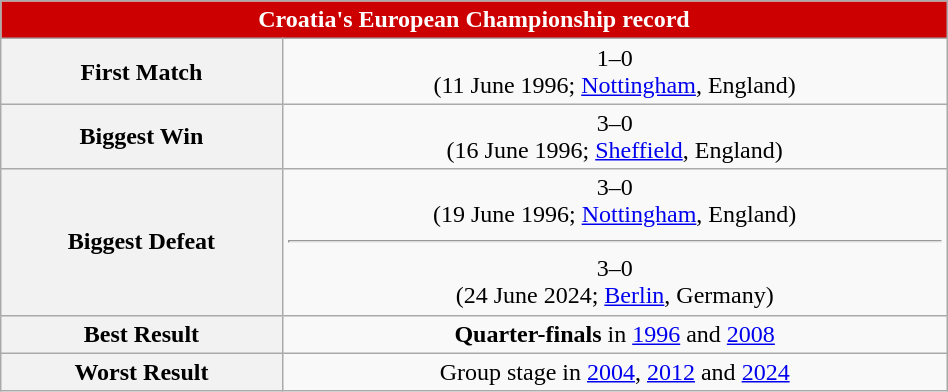<table class="wikitable collapsible collapsed" style="width:50%; text-align:center">
<tr>
<th style="background:#c00;color:white;" colspan="6"><strong>Croatia's European Championship record</strong></th>
</tr>
<tr>
<th>First Match</th>
<td> 1–0  <br>(11 June 1996; <a href='#'>Nottingham</a>, England)</td>
</tr>
<tr>
<th>Biggest Win</th>
<td> 3–0  <br>(16 June 1996; <a href='#'>Sheffield</a>, England)</td>
</tr>
<tr>
<th>Biggest Defeat</th>
<td> 3–0 <br> (19 June 1996; <a href='#'>Nottingham</a>, England) <hr>  3–0 <br> (24 June 2024; <a href='#'>Berlin</a>, Germany)</td>
</tr>
<tr>
<th>Best Result</th>
<td><strong>Quarter-finals</strong> in <a href='#'>1996</a> and <a href='#'>2008</a></td>
</tr>
<tr>
<th>Worst Result</th>
<td>Group stage in <a href='#'>2004</a>, <a href='#'>2012</a> and <a href='#'>2024</a></td>
</tr>
</table>
